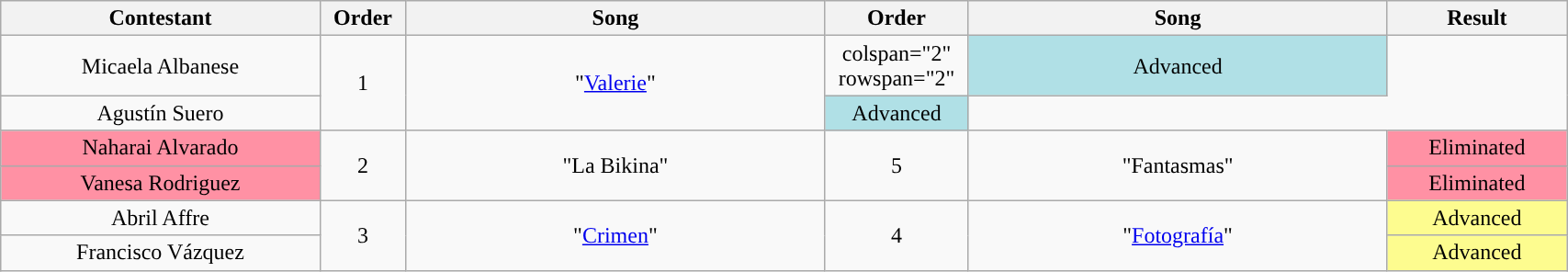<table class="wikitable" style="text-align:center; width:90%;">
<tr>
<th scope="col" style="width:16%;">Contestant</th>
<th scope="col" style="width:4%;">Order</th>
<th scope="col" style="width:21%;">Song</th>
<th scope="col" style="width:4%;">Order</th>
<th scope="col" style="width:21%;">Song</th>
<th scope="col" style="width:9%;">Result</th>
</tr>
<tr>
<td>Micaela Albanese</td>
<td rowspan="2">1</td>
<td rowspan="2">"<a href='#'>Valerie</a>"</td>
<td>colspan="2" rowspan="2" </td>
<td style="background:#B0E0E6;">Advanced</td>
</tr>
<tr>
<td>Agustín Suero</td>
<td style="background:#B0E0E6;">Advanced</td>
</tr>
<tr>
<td style="background:#FF91A4;">Naharai Alvarado</td>
<td rowspan="2">2</td>
<td rowspan="2">"La Bikina"</td>
<td rowspan="2">5</td>
<td rowspan="2">"Fantasmas"</td>
<td style="background:#FF91A4;">Eliminated</td>
</tr>
<tr>
<td style="background:#FF91A4;">Vanesa Rodriguez</td>
<td style="background:#FF91A4;">Eliminated</td>
</tr>
<tr>
<td>Abril Affre</td>
<td rowspan="2">3</td>
<td rowspan="2">"<a href='#'>Crimen</a>"</td>
<td rowspan="2">4</td>
<td rowspan="2">"<a href='#'>Fotografía</a>"</td>
<td style="background:#FDFC8F;">Advanced</td>
</tr>
<tr>
<td>Francisco Vázquez</td>
<td style="background:#FDFC8F;">Advanced</td>
</tr>
</table>
